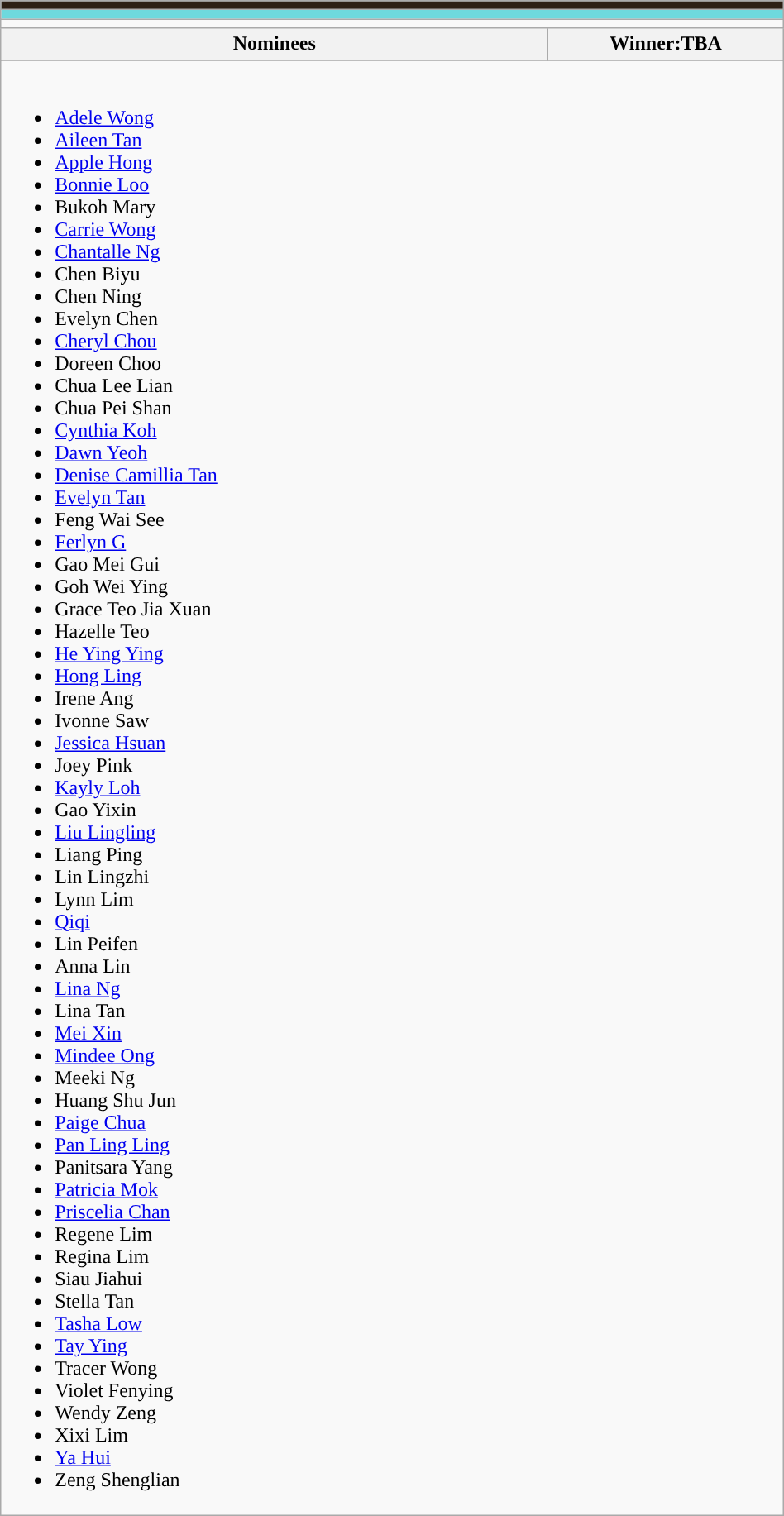<table class="wikitable" style="width:50%">
<tr bgcolor="#bebebe">
<td colspan=5 data-sort-value="ω" style="background-color:#2d1f14; font-weight:bold; text-align:center;"></td>
</tr>
<tr>
<td align=left colspan=3 style="background-color:#6ed9dd"></td>
</tr>
<tr>
<td align=left colspan=3></td>
</tr>
<tr>
<th width="4%">Nominees</th>
<th width="1%">Winner:TBA</th>
</tr>
<tr bgcolor=>
</tr>
<tr>
<td colspan=3><br><ul><li><a href='#'>Adele Wong</a></li><li><a href='#'>Aileen Tan</a></li><li><a href='#'>Apple Hong</a></li><li><a href='#'>Bonnie Loo</a></li><li>Bukoh Mary</li><li><a href='#'>Carrie Wong</a></li><li><a href='#'>Chantalle Ng</a></li><li>Chen Biyu</li><li>Chen Ning</li><li>Evelyn Chen</li><li><a href='#'>Cheryl Chou</a></li><li>Doreen Choo</li><li>Chua Lee Lian</li><li>Chua Pei Shan</li><li><a href='#'>Cynthia Koh</a></li><li><a href='#'>Dawn Yeoh</a></li><li><a href='#'>Denise Camillia Tan</a></li><li><a href='#'>Evelyn Tan</a></li><li>Feng Wai See</li><li><a href='#'>Ferlyn G</a></li><li>Gao Mei Gui</li><li>Goh Wei Ying</li><li>Grace Teo Jia Xuan</li><li>Hazelle Teo</li><li><a href='#'>He Ying Ying</a></li><li><a href='#'>Hong Ling</a></li><li>Irene Ang</li><li>Ivonne Saw</li><li><a href='#'>Jessica Hsuan</a></li><li>Joey Pink</li><li><a href='#'>Kayly Loh</a></li><li>Gao Yixin</li><li><a href='#'>Liu Lingling</a></li><li>Liang Ping</li><li>Lin Lingzhi</li><li>Lynn Lim</li><li><a href='#'>Qiqi</a></li><li>Lin Peifen</li><li>Anna Lin</li><li><a href='#'>Lina Ng</a></li><li>Lina Tan</li><li><a href='#'>Mei Xin</a></li><li><a href='#'>Mindee Ong</a></li><li>Meeki Ng</li><li>Huang Shu Jun</li><li><a href='#'>Paige Chua</a></li><li><a href='#'>Pan Ling Ling</a></li><li>Panitsara Yang</li><li><a href='#'>Patricia Mok</a></li><li><a href='#'>Priscelia Chan</a></li><li>Regene Lim</li><li>Regina Lim</li><li>Siau Jiahui</li><li>Stella Tan</li><li><a href='#'>Tasha Low</a></li><li><a href='#'>Tay Ying</a></li><li>Tracer Wong</li><li>Violet Fenying</li><li>Wendy Zeng</li><li>Xixi Lim</li><li><a href='#'>Ya Hui</a></li><li>Zeng Shenglian</li></ul></td>
</tr>
</table>
